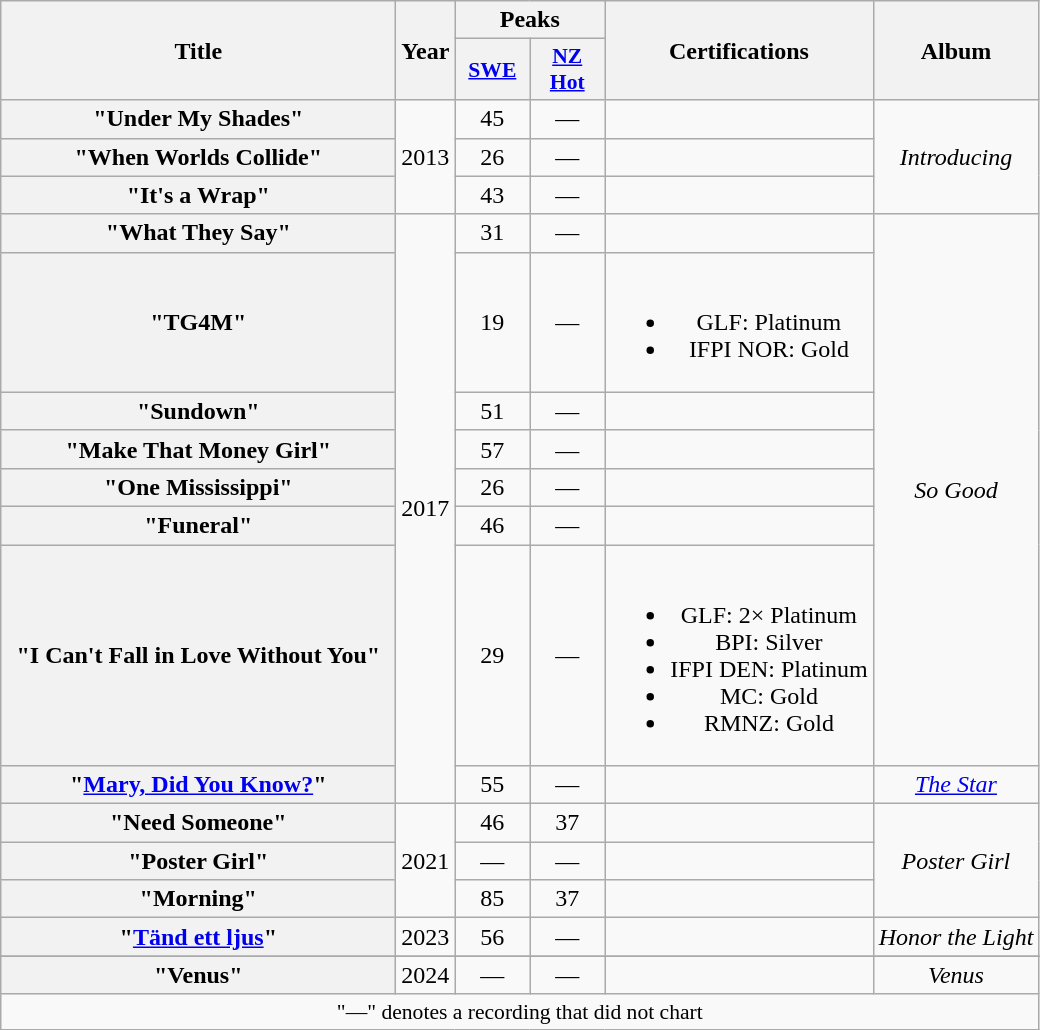<table class="wikitable plainrowheaders" style="text-align:center;">
<tr>
<th scope="col" rowspan="2" style="width:16em;">Title</th>
<th scope="col" rowspan="2" style="width:1em;">Year</th>
<th scope="col" colspan="2">Peaks</th>
<th scope="col" rowspan="2">Certifications</th>
<th scope="col" rowspan="2">Album</th>
</tr>
<tr>
<th scope="col" style="width:3em;font-size:90%;"><a href='#'>SWE</a><br></th>
<th scope="col" style="width:3em;font-size:90%;"><a href='#'>NZ<br>Hot</a><br></th>
</tr>
<tr>
<th scope="row">"Under My Shades"</th>
<td rowspan="3">2013</td>
<td>45</td>
<td>—</td>
<td></td>
<td rowspan="3"><em>Introducing</em></td>
</tr>
<tr>
<th scope="row">"When Worlds Collide"</th>
<td>26</td>
<td>—</td>
<td></td>
</tr>
<tr>
<th scope="row">"It's a Wrap"</th>
<td>43</td>
<td>—</td>
<td></td>
</tr>
<tr>
<th scope="row">"What They Say"</th>
<td rowspan="8">2017</td>
<td>31</td>
<td>—</td>
<td></td>
<td rowspan="7"><em>So Good</em></td>
</tr>
<tr>
<th scope="row">"TG4M"</th>
<td>19</td>
<td>—</td>
<td><br><ul><li>GLF: Platinum</li><li>IFPI NOR: Gold</li></ul></td>
</tr>
<tr>
<th scope="row">"Sundown" <br></th>
<td>51</td>
<td>—</td>
<td></td>
</tr>
<tr>
<th scope="row">"Make That Money Girl"</th>
<td>57</td>
<td>—</td>
<td></td>
</tr>
<tr>
<th scope="row">"One Mississippi"</th>
<td>26</td>
<td>—</td>
<td></td>
</tr>
<tr>
<th scope="row">"Funeral"</th>
<td>46</td>
<td>—</td>
<td></td>
</tr>
<tr>
<th scope="row">"I Can't Fall in Love Without You"</th>
<td>29</td>
<td>—</td>
<td><br><ul><li>GLF: 2× Platinum</li><li>BPI: Silver</li><li>IFPI DEN: Platinum</li><li>MC: Gold</li><li>RMNZ: Gold</li></ul></td>
</tr>
<tr>
<th scope="row">"<a href='#'>Mary, Did You Know?</a>"</th>
<td>55</td>
<td>—</td>
<td></td>
<td><em><a href='#'>The Star</a></em></td>
</tr>
<tr>
<th scope="row">"Need Someone"</th>
<td rowspan="3">2021</td>
<td>46</td>
<td>37</td>
<td></td>
<td rowspan="3"><em>Poster Girl</em></td>
</tr>
<tr>
<th scope="row">"Poster Girl"</th>
<td>—</td>
<td>—</td>
<td></td>
</tr>
<tr>
<th scope="row">"Morning"</th>
<td>85</td>
<td>37</td>
<td></td>
</tr>
<tr>
<th scope="row">"<a href='#'>Tänd ett ljus</a>"</th>
<td>2023</td>
<td>56</td>
<td>—</td>
<td></td>
<td><em>Honor the Light</em></td>
</tr>
<tr>
</tr>
<tr>
<th scope="row">"Venus"</th>
<td>2024</td>
<td>—</td>
<td>—</td>
<td></td>
<td><em>Venus</em></td>
</tr>
<tr>
<td colspan="12" style="font-size:90%">"—" denotes a recording that did not chart</td>
</tr>
</table>
